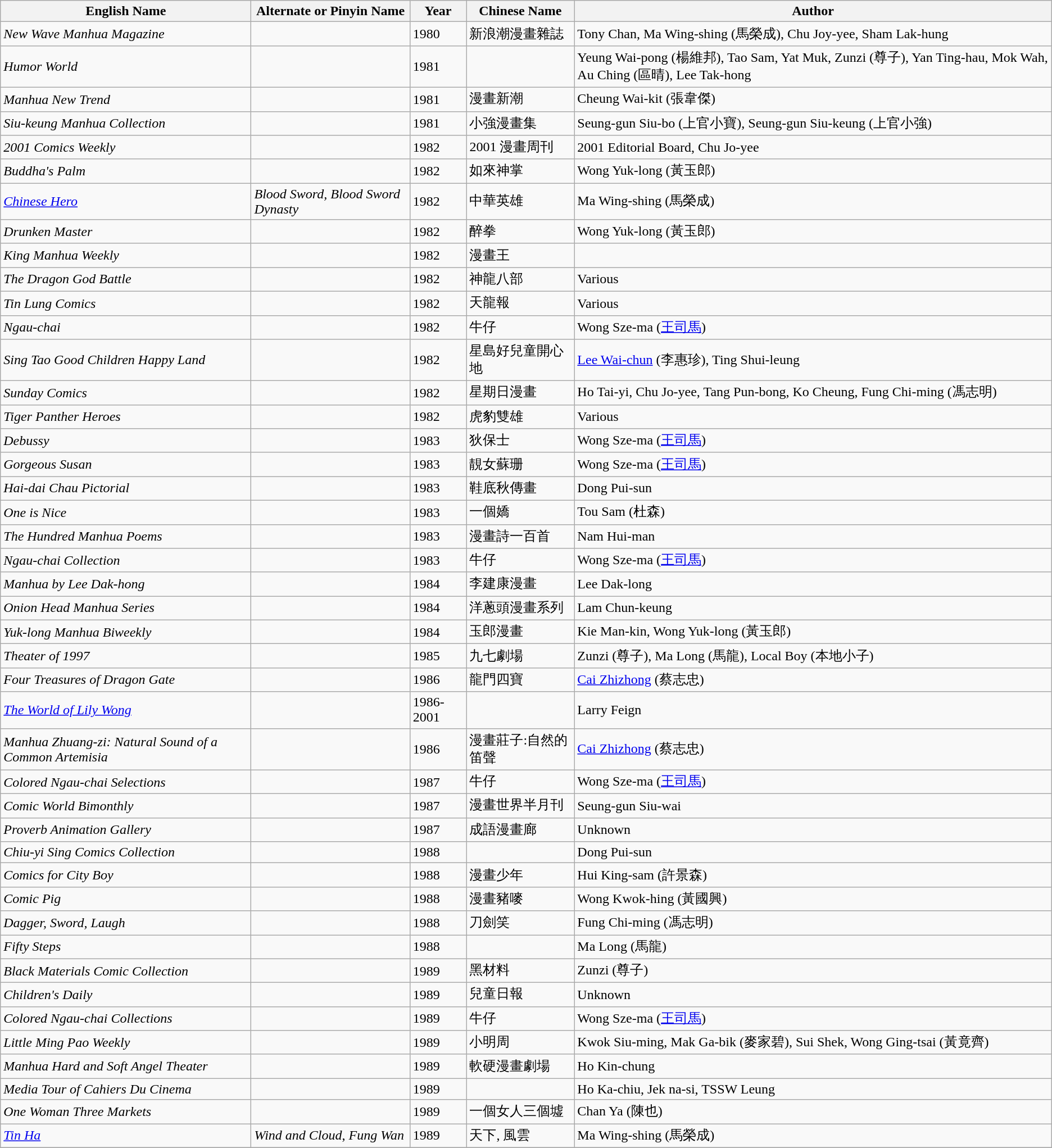<table class="wikitable">
<tr>
<th>English Name</th>
<th>Alternate or Pinyin Name</th>
<th>Year</th>
<th>Chinese Name</th>
<th>Author</th>
</tr>
<tr>
<td><em>New Wave Manhua Magazine</em></td>
<td></td>
<td>1980</td>
<td>新浪潮漫畫雜誌</td>
<td>Tony Chan, Ma Wing-shing (馬榮成), Chu Joy-yee, Sham Lak-hung</td>
</tr>
<tr>
<td><em>Humor World</em></td>
<td></td>
<td>1981</td>
<td></td>
<td>Yeung Wai-pong (楊維邦), Tao Sam, Yat Muk, Zunzi (尊子), Yan Ting-hau, Mok Wah, Au Ching (區晴), Lee Tak-hong</td>
</tr>
<tr>
<td><em>Manhua New Trend</em></td>
<td></td>
<td>1981</td>
<td>漫畫新潮</td>
<td>Cheung Wai-kit (張韋傑)</td>
</tr>
<tr>
<td><em>Siu-keung Manhua Collection</em></td>
<td></td>
<td>1981</td>
<td>小強漫畫集</td>
<td>Seung-gun Siu-bo (上官小寶), Seung-gun Siu-keung (上官小強)</td>
</tr>
<tr>
<td><em>2001 Comics Weekly</em></td>
<td></td>
<td>1982</td>
<td>2001 漫畫周刊</td>
<td>2001 Editorial Board, Chu Jo-yee</td>
</tr>
<tr>
<td><em>Buddha's Palm</em></td>
<td></td>
<td>1982</td>
<td>如來神掌</td>
<td>Wong Yuk-long (黃玉郎)</td>
</tr>
<tr>
<td><em><a href='#'>Chinese Hero</a></em></td>
<td><em>Blood Sword, Blood Sword Dynasty</em></td>
<td>1982</td>
<td>中華英雄</td>
<td>Ma Wing-shing (馬榮成)</td>
</tr>
<tr>
<td><em>Drunken Master</em></td>
<td></td>
<td>1982</td>
<td>醉拳</td>
<td>Wong Yuk-long (黃玉郎)</td>
</tr>
<tr>
<td><em>King Manhua Weekly</em></td>
<td></td>
<td>1982</td>
<td>漫畫王</td>
<td></td>
</tr>
<tr>
<td><em>The Dragon God Battle</em></td>
<td></td>
<td>1982</td>
<td>神龍八部</td>
<td>Various</td>
</tr>
<tr>
<td><em>Tin Lung Comics</em></td>
<td></td>
<td>1982</td>
<td>天龍報</td>
<td>Various</td>
</tr>
<tr>
<td><em>Ngau-chai</em></td>
<td></td>
<td>1982</td>
<td>牛仔</td>
<td>Wong Sze-ma (<a href='#'>王司馬</a>)</td>
</tr>
<tr>
<td><em>Sing Tao Good Children Happy Land</em></td>
<td></td>
<td>1982</td>
<td>星島好兒童開心地</td>
<td><a href='#'>Lee Wai-chun</a> (李惠珍), Ting Shui-leung</td>
</tr>
<tr>
<td><em>Sunday Comics</em></td>
<td></td>
<td>1982</td>
<td>星期日漫畫</td>
<td>Ho Tai-yi, Chu Jo-yee, Tang Pun-bong, Ko Cheung, Fung Chi-ming (馮志明)</td>
</tr>
<tr>
<td><em>Tiger Panther Heroes</em></td>
<td></td>
<td>1982</td>
<td>虎豹雙雄</td>
<td>Various</td>
</tr>
<tr>
<td><em>Debussy</em></td>
<td></td>
<td>1983</td>
<td>狄保士</td>
<td>Wong Sze-ma (<a href='#'>王司馬</a>)</td>
</tr>
<tr>
<td><em>Gorgeous Susan</em></td>
<td></td>
<td>1983</td>
<td>靚女蘇珊</td>
<td>Wong Sze-ma (<a href='#'>王司馬</a>)</td>
</tr>
<tr>
<td><em>Hai-dai Chau Pictorial</em></td>
<td></td>
<td>1983</td>
<td>鞋底秋傳畫</td>
<td>Dong Pui-sun</td>
</tr>
<tr>
<td><em>One is Nice</em></td>
<td></td>
<td>1983</td>
<td>一個嬌</td>
<td>Tou Sam (杜森)</td>
</tr>
<tr>
<td><em>The Hundred Manhua Poems</em></td>
<td></td>
<td>1983</td>
<td>漫畫詩一百首</td>
<td>Nam Hui-man</td>
</tr>
<tr>
<td><em>Ngau-chai Collection</em></td>
<td></td>
<td>1983</td>
<td>牛仔</td>
<td>Wong Sze-ma (<a href='#'>王司馬</a>)</td>
</tr>
<tr>
<td><em>Manhua by Lee Dak-hong</em></td>
<td></td>
<td>1984</td>
<td>李建康漫畫</td>
<td>Lee Dak-long</td>
</tr>
<tr>
<td><em>Onion Head Manhua Series</em></td>
<td></td>
<td>1984</td>
<td>洋蔥頭漫畫系列</td>
<td>Lam Chun-keung</td>
</tr>
<tr>
<td><em>Yuk-long Manhua Biweekly</em></td>
<td></td>
<td>1984</td>
<td>玉郎漫畫</td>
<td>Kie Man-kin, Wong Yuk-long (黃玉郎)</td>
</tr>
<tr>
<td><em>Theater of 1997</em></td>
<td></td>
<td>1985</td>
<td>九七劇場</td>
<td>Zunzi (尊子), Ma Long (馬龍), Local Boy (本地小子)</td>
</tr>
<tr>
<td><em>Four Treasures of Dragon Gate</em></td>
<td></td>
<td>1986</td>
<td>龍門四寶</td>
<td><a href='#'>Cai Zhizhong</a> (蔡志忠)</td>
</tr>
<tr>
<td><em><a href='#'>The World of Lily Wong</a></em></td>
<td></td>
<td>1986-2001</td>
<td></td>
<td>Larry Feign</td>
</tr>
<tr>
<td><em>Manhua Zhuang-zi: Natural Sound of a Common Artemisia</em></td>
<td></td>
<td>1986</td>
<td>漫畫莊子:自然的笛聲</td>
<td><a href='#'>Cai Zhizhong</a> (蔡志忠)</td>
</tr>
<tr>
<td><em>Colored Ngau-chai Selections</em></td>
<td></td>
<td>1987</td>
<td>牛仔</td>
<td>Wong Sze-ma (<a href='#'>王司馬</a>)</td>
</tr>
<tr>
<td><em>Comic World Bimonthly</em></td>
<td></td>
<td>1987</td>
<td>漫畫世界半月刊</td>
<td>Seung-gun Siu-wai</td>
</tr>
<tr>
<td><em>Proverb Animation Gallery</em></td>
<td></td>
<td>1987</td>
<td>成語漫畫廊</td>
<td>Unknown</td>
</tr>
<tr>
<td><em>Chiu-yi Sing Comics Collection</em></td>
<td></td>
<td>1988</td>
<td></td>
<td>Dong Pui-sun</td>
</tr>
<tr>
<td><em>Comics for City Boy</em></td>
<td></td>
<td>1988</td>
<td>漫畫少年</td>
<td>Hui King-sam (許景森)</td>
</tr>
<tr>
<td><em>Comic Pig</em></td>
<td></td>
<td>1988</td>
<td>漫畫豬嘜</td>
<td>Wong Kwok-hing (黃國興)</td>
</tr>
<tr>
<td><em>Dagger, Sword, Laugh</em></td>
<td></td>
<td>1988</td>
<td>刀劍笑</td>
<td>Fung Chi-ming (馮志明)</td>
</tr>
<tr>
<td><em>Fifty Steps</em></td>
<td></td>
<td>1988</td>
<td></td>
<td>Ma Long (馬龍)</td>
</tr>
<tr>
<td><em>Black Materials Comic Collection</em></td>
<td></td>
<td>1989</td>
<td>黑材料</td>
<td>Zunzi (尊子)</td>
</tr>
<tr>
<td><em>Children's Daily</em></td>
<td></td>
<td>1989</td>
<td>兒童日報</td>
<td>Unknown</td>
</tr>
<tr>
<td><em>Colored Ngau-chai Collections</em></td>
<td></td>
<td>1989</td>
<td>牛仔</td>
<td>Wong Sze-ma (<a href='#'>王司馬</a>)</td>
</tr>
<tr>
<td><em>Little Ming Pao Weekly</em></td>
<td></td>
<td>1989</td>
<td>小明周</td>
<td>Kwok Siu-ming, Mak Ga-bik (麥家碧), Sui Shek, Wong Ging-tsai (黃竟齊)</td>
</tr>
<tr>
<td><em>Manhua Hard and Soft Angel Theater</em></td>
<td></td>
<td>1989</td>
<td>軟硬漫畫劇場</td>
<td>Ho Kin-chung</td>
</tr>
<tr>
<td><em>Media Tour of Cahiers Du Cinema</em></td>
<td></td>
<td>1989</td>
<td></td>
<td>Ho Ka-chiu, Jek na-si, TSSW Leung</td>
</tr>
<tr>
<td><em>One Woman Three Markets</em></td>
<td></td>
<td>1989</td>
<td>一個女人三個墟</td>
<td>Chan Ya (陳也)</td>
</tr>
<tr>
<td><em><a href='#'>Tin Ha</a></em></td>
<td><em>Wind and Cloud</em>, <em>Fung Wan</em></td>
<td>1989</td>
<td>天下, 風雲</td>
<td>Ma Wing-shing (馬榮成)</td>
</tr>
<tr>
</tr>
</table>
